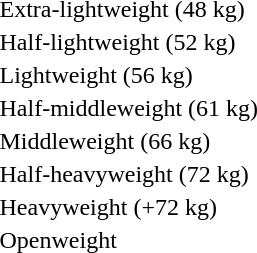<table>
<tr>
<td rowspan=2>Extra-lightweight (48 kg)<br></td>
<td rowspan=2></td>
<td rowspan=2></td>
<td></td>
</tr>
<tr>
<td></td>
</tr>
<tr>
<td rowspan=2>Half-lightweight (52 kg)<br></td>
<td rowspan=2></td>
<td rowspan=2></td>
<td></td>
</tr>
<tr>
<td></td>
</tr>
<tr>
<td rowspan=2>Lightweight (56 kg)<br></td>
<td rowspan=2></td>
<td rowspan=2></td>
<td></td>
</tr>
<tr>
<td></td>
</tr>
<tr>
<td rowspan=2>Half-middleweight (61 kg)<br></td>
<td rowspan=2></td>
<td rowspan=2></td>
<td></td>
</tr>
<tr>
<td></td>
</tr>
<tr>
<td rowspan=2>Middleweight (66 kg)<br></td>
<td rowspan=2></td>
<td rowspan=2></td>
<td></td>
</tr>
<tr>
<td></td>
</tr>
<tr>
<td rowspan=2>Half-heavyweight (72 kg)<br></td>
<td rowspan=2></td>
<td rowspan=2></td>
<td></td>
</tr>
<tr>
<td></td>
</tr>
<tr>
<td rowspan=2>Heavyweight (+72 kg)<br></td>
<td rowspan=2></td>
<td rowspan=2></td>
<td></td>
</tr>
<tr>
<td></td>
</tr>
<tr>
<td rowspan=2>Openweight<br></td>
<td rowspan=2></td>
<td rowspan=2></td>
<td></td>
</tr>
<tr>
<td></td>
</tr>
</table>
